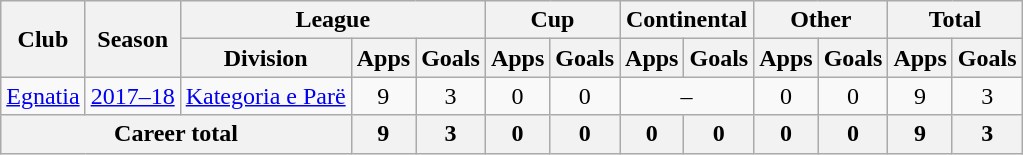<table class="wikitable" style="text-align:center">
<tr>
<th rowspan="2">Club</th>
<th rowspan="2">Season</th>
<th colspan="3">League</th>
<th colspan="2">Cup</th>
<th colspan="2">Continental</th>
<th colspan="2">Other</th>
<th colspan="2">Total</th>
</tr>
<tr>
<th>Division</th>
<th>Apps</th>
<th>Goals</th>
<th>Apps</th>
<th>Goals</th>
<th>Apps</th>
<th>Goals</th>
<th>Apps</th>
<th>Goals</th>
<th>Apps</th>
<th>Goals</th>
</tr>
<tr>
<td><a href='#'>Egnatia</a></td>
<td><a href='#'>2017–18</a></td>
<td><a href='#'>Kategoria e Parë</a></td>
<td>9</td>
<td>3</td>
<td>0</td>
<td>0</td>
<td colspan="2">–</td>
<td>0</td>
<td>0</td>
<td>9</td>
<td>3</td>
</tr>
<tr>
<th colspan="3">Career total</th>
<th>9</th>
<th>3</th>
<th>0</th>
<th>0</th>
<th>0</th>
<th>0</th>
<th>0</th>
<th>0</th>
<th>9</th>
<th>3</th>
</tr>
</table>
